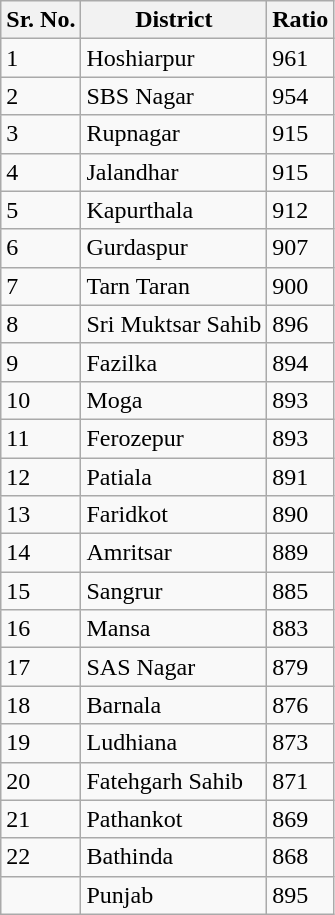<table class="wikitable sortable">
<tr>
<th>Sr. No.</th>
<th>District</th>
<th>Ratio</th>
</tr>
<tr>
<td>1</td>
<td>Hoshiarpur</td>
<td>961</td>
</tr>
<tr>
<td>2</td>
<td>SBS Nagar</td>
<td>954</td>
</tr>
<tr>
<td>3</td>
<td>Rupnagar</td>
<td>915</td>
</tr>
<tr>
<td>4</td>
<td>Jalandhar</td>
<td>915</td>
</tr>
<tr>
<td>5</td>
<td>Kapurthala</td>
<td>912</td>
</tr>
<tr>
<td>6</td>
<td>Gurdaspur</td>
<td>907</td>
</tr>
<tr>
<td>7</td>
<td>Tarn Taran</td>
<td>900</td>
</tr>
<tr>
<td>8</td>
<td>Sri Muktsar Sahib</td>
<td>896</td>
</tr>
<tr>
<td>9</td>
<td>Fazilka</td>
<td>894</td>
</tr>
<tr>
<td>10</td>
<td>Moga</td>
<td>893</td>
</tr>
<tr>
<td>11</td>
<td>Ferozepur</td>
<td>893</td>
</tr>
<tr>
<td>12</td>
<td>Patiala</td>
<td>891</td>
</tr>
<tr>
<td>13</td>
<td>Faridkot</td>
<td>890</td>
</tr>
<tr>
<td>14</td>
<td>Amritsar</td>
<td>889</td>
</tr>
<tr>
<td>15</td>
<td>Sangrur</td>
<td>885</td>
</tr>
<tr>
<td>16</td>
<td>Mansa</td>
<td>883</td>
</tr>
<tr>
<td>17</td>
<td>SAS Nagar</td>
<td>879</td>
</tr>
<tr>
<td>18</td>
<td>Barnala</td>
<td>876</td>
</tr>
<tr>
<td>19</td>
<td>Ludhiana</td>
<td>873</td>
</tr>
<tr>
<td>20</td>
<td>Fatehgarh Sahib</td>
<td>871</td>
</tr>
<tr>
<td>21</td>
<td>Pathankot</td>
<td>869</td>
</tr>
<tr>
<td>22</td>
<td>Bathinda</td>
<td>868</td>
</tr>
<tr>
<td></td>
<td>Punjab</td>
<td>895</td>
</tr>
</table>
